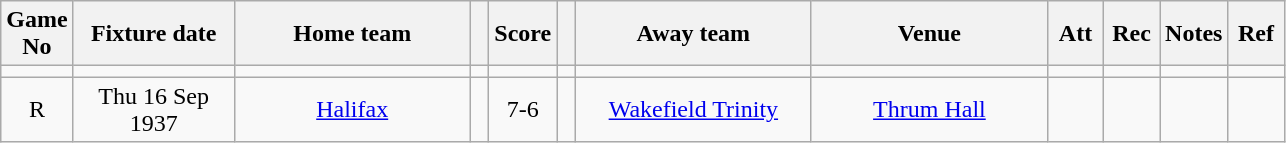<table class="wikitable" style="text-align:center;">
<tr>
<th width=20 abbr="No">Game No</th>
<th width=100 abbr="Date">Fixture date</th>
<th width=150 abbr="Home team">Home team</th>
<th width=5 abbr="space"></th>
<th width=20 abbr="Score">Score</th>
<th width=5 abbr="space"></th>
<th width=150 abbr="Away team">Away team</th>
<th width=150 abbr="Venue">Venue</th>
<th width=30 abbr="Att">Att</th>
<th width=30 abbr="Rec">Rec</th>
<th width=20 abbr="Notes">Notes</th>
<th width=30 abbr="Ref">Ref</th>
</tr>
<tr>
<td></td>
<td></td>
<td></td>
<td></td>
<td></td>
<td></td>
<td></td>
<td></td>
<td></td>
<td></td>
<td></td>
<td></td>
</tr>
<tr>
<td>R</td>
<td>Thu 16 Sep 1937</td>
<td><a href='#'>Halifax</a></td>
<td></td>
<td>7-6</td>
<td></td>
<td><a href='#'>Wakefield Trinity</a></td>
<td><a href='#'>Thrum Hall</a></td>
<td></td>
<td></td>
<td></td>
<td></td>
</tr>
</table>
